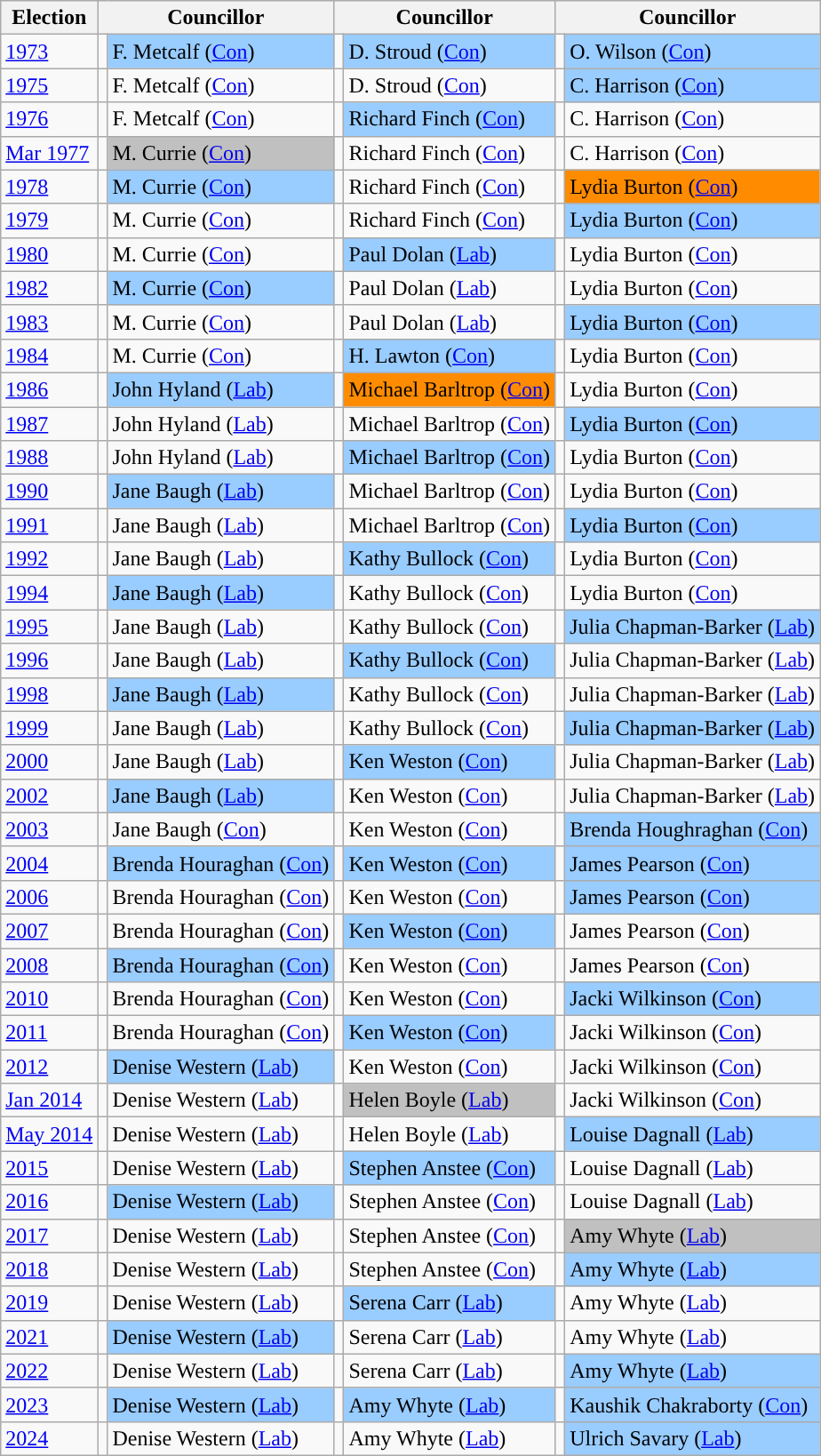<table class="wikitable">
<tr>
<th>Election</th>
<th colspan="2">Councillor</th>
<th colspan="2">Councillor</th>
<th colspan="2">Councillor</th>
</tr>
<tr>
<td><a href='#'>1973</a></td>
<td style="background-color: "></td>
<td bgcolor="#99CCFF">F. Metcalf (<a href='#'>Con</a>)</td>
<td style="background-color: "></td>
<td bgcolor="#99CCFF">D. Stroud (<a href='#'>Con</a>)</td>
<td style="background-color: "></td>
<td bgcolor="#99CCFF">O. Wilson (<a href='#'>Con</a>)</td>
</tr>
<tr>
<td><a href='#'>1975</a></td>
<td style="background-color: "></td>
<td>F. Metcalf (<a href='#'>Con</a>)</td>
<td style="background-color: "></td>
<td>D. Stroud (<a href='#'>Con</a>)</td>
<td style="background-color: "></td>
<td bgcolor="#99CCFF">C. Harrison (<a href='#'>Con</a>)</td>
</tr>
<tr>
<td><a href='#'>1976</a></td>
<td style="background-color: "></td>
<td>F. Metcalf (<a href='#'>Con</a>)</td>
<td style="background-color: "></td>
<td bgcolor="#99CCFF">Richard Finch (<a href='#'>Con</a>)</td>
<td style="background-color: "></td>
<td>C. Harrison (<a href='#'>Con</a>)</td>
</tr>
<tr>
<td><a href='#'>Mar 1977</a></td>
<td style="background-color: "></td>
<td bgcolor="#C0C0C0">M. Currie (<a href='#'>Con</a>)</td>
<td style="background-color: "></td>
<td>Richard Finch (<a href='#'>Con</a>)</td>
<td style="background-color: "></td>
<td>C. Harrison (<a href='#'>Con</a>)</td>
</tr>
<tr>
<td><a href='#'>1978</a></td>
<td style="background-color: "></td>
<td bgcolor="#99CCFF">M. Currie (<a href='#'>Con</a>)</td>
<td style="background-color: "></td>
<td>Richard Finch (<a href='#'>Con</a>)</td>
<td style="background-color: "></td>
<td bgcolor="#FF8C00">Lydia Burton (<a href='#'>Con</a>)</td>
</tr>
<tr>
<td><a href='#'>1979</a></td>
<td style="background-color: "></td>
<td>M. Currie (<a href='#'>Con</a>)</td>
<td style="background-color: "></td>
<td>Richard Finch (<a href='#'>Con</a>)</td>
<td style="background-color: "></td>
<td bgcolor="#99CCFF">Lydia Burton (<a href='#'>Con</a>)</td>
</tr>
<tr>
<td><a href='#'>1980</a></td>
<td style="background-color: "></td>
<td>M. Currie (<a href='#'>Con</a>)</td>
<td style="background-color: "></td>
<td bgcolor="#99CCFF">Paul Dolan (<a href='#'>Lab</a>)</td>
<td style="background-color: "></td>
<td>Lydia Burton (<a href='#'>Con</a>)</td>
</tr>
<tr>
<td><a href='#'>1982</a></td>
<td style="background-color: "></td>
<td bgcolor="#99CCFF">M. Currie (<a href='#'>Con</a>)</td>
<td style="background-color: "></td>
<td>Paul Dolan (<a href='#'>Lab</a>)</td>
<td style="background-color: "></td>
<td>Lydia Burton (<a href='#'>Con</a>)</td>
</tr>
<tr>
<td><a href='#'>1983</a></td>
<td style="background-color: "></td>
<td>M. Currie (<a href='#'>Con</a>)</td>
<td style="background-color: "></td>
<td>Paul Dolan (<a href='#'>Lab</a>)</td>
<td style="background-color: "></td>
<td bgcolor="#99CCFF">Lydia Burton (<a href='#'>Con</a>)</td>
</tr>
<tr>
<td><a href='#'>1984</a></td>
<td style="background-color: "></td>
<td>M. Currie (<a href='#'>Con</a>)</td>
<td style="background-color: "></td>
<td bgcolor="#99CCFF">H. Lawton (<a href='#'>Con</a>)</td>
<td style="background-color: "></td>
<td>Lydia Burton (<a href='#'>Con</a>)</td>
</tr>
<tr>
<td><a href='#'>1986</a></td>
<td style="background-color: "></td>
<td bgcolor="#99CCFF">John Hyland (<a href='#'>Lab</a>)</td>
<td style="background-color: "></td>
<td bgcolor="#FF8C00">Michael Barltrop (<a href='#'>Con</a>)</td>
<td style="background-color: "></td>
<td>Lydia Burton (<a href='#'>Con</a>)</td>
</tr>
<tr>
<td><a href='#'>1987</a></td>
<td style="background-color: "></td>
<td>John Hyland (<a href='#'>Lab</a>)</td>
<td style="background-color: "></td>
<td>Michael Barltrop (<a href='#'>Con</a>)</td>
<td style="background-color: "></td>
<td bgcolor="#99CCFF">Lydia Burton (<a href='#'>Con</a>)</td>
</tr>
<tr>
<td><a href='#'>1988</a></td>
<td style="background-color: "></td>
<td>John Hyland (<a href='#'>Lab</a>)</td>
<td style="background-color: "></td>
<td bgcolor="#99CCFF">Michael Barltrop (<a href='#'>Con</a>)</td>
<td style="background-color: "></td>
<td>Lydia Burton (<a href='#'>Con</a>)</td>
</tr>
<tr>
<td><a href='#'>1990</a></td>
<td style="background-color: "></td>
<td bgcolor="#99CCFF">Jane Baugh (<a href='#'>Lab</a>)</td>
<td style="background-color: "></td>
<td>Michael Barltrop (<a href='#'>Con</a>)</td>
<td style="background-color: "></td>
<td>Lydia Burton (<a href='#'>Con</a>)</td>
</tr>
<tr>
<td><a href='#'>1991</a></td>
<td style="background-color: "></td>
<td>Jane Baugh (<a href='#'>Lab</a>)</td>
<td style="background-color: "></td>
<td>Michael Barltrop (<a href='#'>Con</a>)</td>
<td style="background-color: "></td>
<td bgcolor="#99CCFF">Lydia Burton (<a href='#'>Con</a>)</td>
</tr>
<tr>
<td><a href='#'>1992</a></td>
<td style="background-color: "></td>
<td>Jane Baugh (<a href='#'>Lab</a>)</td>
<td style="background-color: "></td>
<td bgcolor="#99CCFF">Kathy Bullock (<a href='#'>Con</a>)</td>
<td style="background-color: "></td>
<td>Lydia Burton (<a href='#'>Con</a>)</td>
</tr>
<tr>
<td><a href='#'>1994</a></td>
<td style="background-color: "></td>
<td bgcolor="#99CCFF">Jane Baugh (<a href='#'>Lab</a>)</td>
<td style="background-color: "></td>
<td>Kathy Bullock (<a href='#'>Con</a>)</td>
<td style="background-color: "></td>
<td>Lydia Burton (<a href='#'>Con</a>)</td>
</tr>
<tr>
<td><a href='#'>1995</a></td>
<td style="background-color: "></td>
<td>Jane Baugh (<a href='#'>Lab</a>)</td>
<td style="background-color: "></td>
<td>Kathy Bullock (<a href='#'>Con</a>)</td>
<td style="background-color: "></td>
<td bgcolor="#99CCFF">Julia Chapman-Barker (<a href='#'>Lab</a>)</td>
</tr>
<tr>
<td><a href='#'>1996</a></td>
<td style="background-color: "></td>
<td>Jane Baugh (<a href='#'>Lab</a>)</td>
<td style="background-color: "></td>
<td bgcolor="#99CCFF">Kathy Bullock (<a href='#'>Con</a>)</td>
<td style="background-color: "></td>
<td>Julia Chapman-Barker (<a href='#'>Lab</a>)</td>
</tr>
<tr>
<td><a href='#'>1998</a></td>
<td style="background-color: "></td>
<td bgcolor="#99CCFF">Jane Baugh (<a href='#'>Lab</a>)</td>
<td style="background-color: "></td>
<td>Kathy Bullock (<a href='#'>Con</a>)</td>
<td style="background-color: "></td>
<td>Julia Chapman-Barker (<a href='#'>Lab</a>)</td>
</tr>
<tr>
<td><a href='#'>1999</a></td>
<td style="background-color: "></td>
<td>Jane Baugh (<a href='#'>Lab</a>)</td>
<td style="background-color: "></td>
<td>Kathy Bullock (<a href='#'>Con</a>)</td>
<td style="background-color: "></td>
<td bgcolor="#99CCFF">Julia Chapman-Barker (<a href='#'>Lab</a>)</td>
</tr>
<tr>
<td><a href='#'>2000</a></td>
<td style="background-color: "></td>
<td>Jane Baugh (<a href='#'>Lab</a>)</td>
<td style="background-color: "></td>
<td bgcolor="#99CCFF">Ken Weston (<a href='#'>Con</a>)</td>
<td style="background-color: "></td>
<td>Julia Chapman-Barker (<a href='#'>Lab</a>)</td>
</tr>
<tr>
<td><a href='#'>2002</a></td>
<td style="background-color: "></td>
<td bgcolor="#99CCFF">Jane Baugh (<a href='#'>Lab</a>)</td>
<td style="background-color: "></td>
<td>Ken Weston (<a href='#'>Con</a>)</td>
<td style="background-color: "></td>
<td>Julia Chapman-Barker (<a href='#'>Lab</a>)</td>
</tr>
<tr>
<td><a href='#'>2003</a></td>
<td style="background-color: "></td>
<td>Jane Baugh (<a href='#'>Con</a>)</td>
<td style="background-color: "></td>
<td>Ken Weston (<a href='#'>Con</a>)</td>
<td style="background-color: "></td>
<td bgcolor="#99CCFF">Brenda Houghraghan (<a href='#'>Con</a>)</td>
</tr>
<tr>
<td><a href='#'>2004</a></td>
<td style="background-color: "></td>
<td bgcolor="#99CCFF">Brenda Houraghan (<a href='#'>Con</a>)</td>
<td style="background-color: "></td>
<td bgcolor="#99CCFF">Ken Weston (<a href='#'>Con</a>)</td>
<td style="background-color: "></td>
<td bgcolor="#99CCFF">James Pearson (<a href='#'>Con</a>)</td>
</tr>
<tr>
<td><a href='#'>2006</a></td>
<td style="background-color: "></td>
<td>Brenda Houraghan (<a href='#'>Con</a>)</td>
<td style="background-color: "></td>
<td>Ken Weston (<a href='#'>Con</a>)</td>
<td style="background-color: "></td>
<td bgcolor="#99CCFF">James Pearson (<a href='#'>Con</a>)</td>
</tr>
<tr>
<td><a href='#'>2007</a></td>
<td style="background-color: "></td>
<td>Brenda Houraghan (<a href='#'>Con</a>)</td>
<td style="background-color: "></td>
<td bgcolor="#99CCFF">Ken Weston (<a href='#'>Con</a>)</td>
<td style="background-color: "></td>
<td>James Pearson (<a href='#'>Con</a>)</td>
</tr>
<tr>
<td><a href='#'>2008</a></td>
<td style="background-color: "></td>
<td bgcolor="#99CCFF">Brenda Houraghan (<a href='#'>Con</a>)</td>
<td style="background-color: "></td>
<td>Ken Weston (<a href='#'>Con</a>)</td>
<td style="background-color: "></td>
<td>James Pearson (<a href='#'>Con</a>)</td>
</tr>
<tr>
<td><a href='#'>2010</a></td>
<td style="background-color: "></td>
<td>Brenda Houraghan (<a href='#'>Con</a>)</td>
<td style="background-color: "></td>
<td>Ken Weston (<a href='#'>Con</a>)</td>
<td style="background-color: "></td>
<td bgcolor="#99CCFF">Jacki Wilkinson (<a href='#'>Con</a>)</td>
</tr>
<tr>
<td><a href='#'>2011</a></td>
<td style="background-color: "></td>
<td>Brenda Houraghan (<a href='#'>Con</a>)</td>
<td style="background-color: "></td>
<td bgcolor="#99CCFF">Ken Weston (<a href='#'>Con</a>)</td>
<td style="background-color: "></td>
<td>Jacki Wilkinson (<a href='#'>Con</a>)</td>
</tr>
<tr>
<td><a href='#'>2012</a></td>
<td style="background-color: "></td>
<td bgcolor="#99CCFF">Denise Western (<a href='#'>Lab</a>)</td>
<td style="background-color: "></td>
<td>Ken Weston (<a href='#'>Con</a>)</td>
<td style="background-color: "></td>
<td>Jacki Wilkinson (<a href='#'>Con</a>)</td>
</tr>
<tr>
<td><a href='#'>Jan 2014</a></td>
<td style="background-color: "></td>
<td>Denise Western (<a href='#'>Lab</a>)</td>
<td style="background-color: "></td>
<td bgcolor="#C0C0C0">Helen Boyle (<a href='#'>Lab</a>)</td>
<td style="background-color: "></td>
<td>Jacki Wilkinson (<a href='#'>Con</a>)</td>
</tr>
<tr>
<td><a href='#'>May 2014</a></td>
<td style="background-color: "></td>
<td>Denise Western (<a href='#'>Lab</a>)</td>
<td style="background-color: "></td>
<td>Helen Boyle (<a href='#'>Lab</a>)</td>
<td style="background-color: "></td>
<td bgcolor="#99CCFF">Louise Dagnall (<a href='#'>Lab</a>)</td>
</tr>
<tr>
<td><a href='#'>2015</a></td>
<td style="background-color: "></td>
<td>Denise Western (<a href='#'>Lab</a>)</td>
<td style="background-color: "></td>
<td bgcolor="#99CCFF">Stephen Anstee (<a href='#'>Con</a>)</td>
<td style="background-color: "></td>
<td>Louise Dagnall (<a href='#'>Lab</a>)</td>
</tr>
<tr>
<td><a href='#'>2016</a></td>
<td style="background-color: "></td>
<td bgcolor="#99CCFF">Denise Western (<a href='#'>Lab</a>)</td>
<td style="background-color: "></td>
<td>Stephen Anstee (<a href='#'>Con</a>)</td>
<td style="background-color: "></td>
<td>Louise Dagnall (<a href='#'>Lab</a>)</td>
</tr>
<tr>
<td><a href='#'>2017</a></td>
<td style="background-color: "></td>
<td>Denise Western (<a href='#'>Lab</a>)</td>
<td style="background-color: "></td>
<td>Stephen Anstee (<a href='#'>Con</a>)</td>
<td style="background-color: "></td>
<td bgcolor="#C0C0C0">Amy Whyte (<a href='#'>Lab</a>)</td>
</tr>
<tr>
<td><a href='#'>2018</a></td>
<td style="background-color: "></td>
<td>Denise Western (<a href='#'>Lab</a>)</td>
<td style="background-color: "></td>
<td>Stephen Anstee (<a href='#'>Con</a>)</td>
<td style="background-color: "></td>
<td bgcolor="#99CCFF">Amy Whyte (<a href='#'>Lab</a>)</td>
</tr>
<tr>
<td><a href='#'>2019</a></td>
<td style="background-color: "></td>
<td>Denise Western (<a href='#'>Lab</a>)</td>
<td style="background-color: "></td>
<td bgcolor="#99CCFF">Serena Carr (<a href='#'>Lab</a>)</td>
<td style="background-color: "></td>
<td>Amy Whyte (<a href='#'>Lab</a>)</td>
</tr>
<tr>
<td><a href='#'>2021</a></td>
<td style="background-color: "></td>
<td bgcolor="#99CCFF">Denise Western (<a href='#'>Lab</a>)</td>
<td style="background-color: "></td>
<td>Serena Carr (<a href='#'>Lab</a>)</td>
<td style="background-color: "></td>
<td>Amy Whyte (<a href='#'>Lab</a>)</td>
</tr>
<tr>
<td><a href='#'>2022</a></td>
<td style="background-color: "></td>
<td>Denise Western (<a href='#'>Lab</a>)</td>
<td style="background-color: "></td>
<td>Serena Carr (<a href='#'>Lab</a>)</td>
<td style="background-color: "></td>
<td bgcolor="#99CCFF">Amy Whyte (<a href='#'>Lab</a>)</td>
</tr>
<tr>
<td><a href='#'>2023</a></td>
<td style="background-color: "></td>
<td bgcolor="#99CCFF">Denise Western (<a href='#'>Lab</a>)</td>
<td style="background-color: "></td>
<td bgcolor="#99CCFF">Amy Whyte (<a href='#'>Lab</a>)</td>
<td style="background-color: "></td>
<td bgcolor="#99CCFF">Kaushik Chakraborty (<a href='#'>Con</a>)</td>
</tr>
<tr>
<td><a href='#'>2024</a></td>
<td style="background-color: "></td>
<td>Denise Western (<a href='#'>Lab</a>)</td>
<td style="background-color: "></td>
<td>Amy Whyte (<a href='#'>Lab</a>)</td>
<td style="background-color: "></td>
<td bgcolor="#99CCFF">Ulrich Savary (<a href='#'>Lab</a>)</td>
</tr>
</table>
